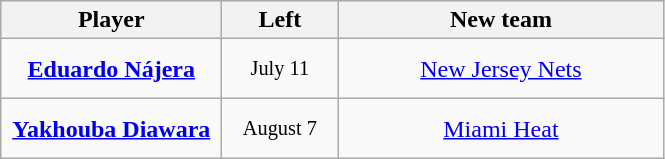<table class="wikitable" style="text-align: center">
<tr style="background:#ddd;">
<th style="width:140px">Player</th>
<th style="width:70px">Left</th>
<th style="width:210px">New team</th>
</tr>
<tr style="height:40px">
<td><strong><a href='#'>Eduardo Nájera</a></strong></td>
<td style="font-size: 85%">July 11</td>
<td><a href='#'>New Jersey Nets</a></td>
</tr>
<tr style="height:40px">
<td><strong><a href='#'>Yakhouba Diawara</a></strong></td>
<td style="font-size: 85%">August 7</td>
<td><a href='#'>Miami Heat</a></td>
</tr>
</table>
